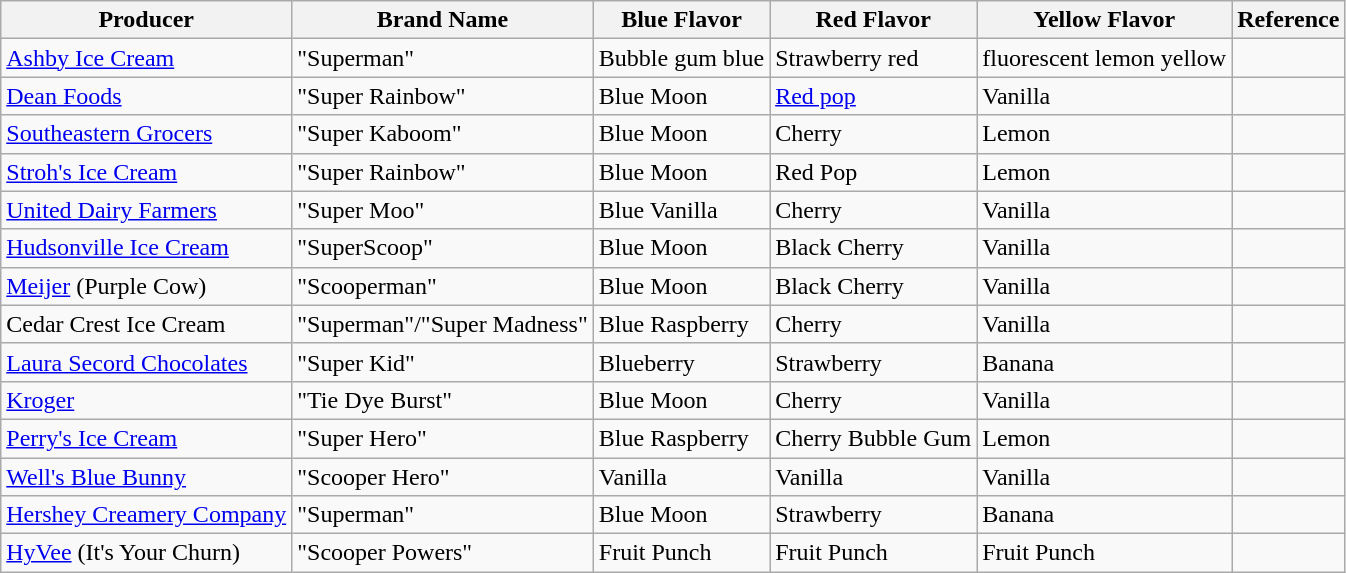<table class="wikitable">
<tr>
<th>Producer</th>
<th>Brand Name</th>
<th>Blue Flavor</th>
<th>Red Flavor</th>
<th>Yellow Flavor</th>
<th>Reference</th>
</tr>
<tr>
<td><a href='#'>Ashby Ice Cream</a></td>
<td>"Superman"</td>
<td>Bubble gum blue</td>
<td>Strawberry red</td>
<td>fluorescent lemon yellow</td>
<td></td>
</tr>
<tr>
<td><a href='#'>Dean Foods</a></td>
<td>"Super Rainbow"</td>
<td>Blue Moon</td>
<td><a href='#'>Red pop</a></td>
<td>Vanilla</td>
<td></td>
</tr>
<tr>
<td><a href='#'>Southeastern Grocers</a></td>
<td>"Super Kaboom"</td>
<td>Blue Moon</td>
<td>Cherry</td>
<td>Lemon</td>
<td></td>
</tr>
<tr>
<td><a href='#'>Stroh's Ice Cream</a></td>
<td>"Super Rainbow"</td>
<td>Blue Moon</td>
<td>Red Pop</td>
<td>Lemon</td>
<td></td>
</tr>
<tr>
<td><a href='#'>United Dairy Farmers</a></td>
<td>"Super Moo"</td>
<td>Blue Vanilla</td>
<td>Cherry</td>
<td>Vanilla</td>
<td></td>
</tr>
<tr>
<td><a href='#'>Hudsonville Ice Cream</a></td>
<td>"SuperScoop"</td>
<td>Blue Moon</td>
<td>Black Cherry</td>
<td>Vanilla</td>
<td></td>
</tr>
<tr>
<td><a href='#'>Meijer</a> (Purple Cow)</td>
<td>"Scooperman"</td>
<td>Blue Moon</td>
<td>Black Cherry</td>
<td>Vanilla</td>
<td></td>
</tr>
<tr>
<td>Cedar Crest Ice Cream</td>
<td>"Superman"/"Super Madness"</td>
<td>Blue Raspberry</td>
<td>Cherry</td>
<td>Vanilla</td>
<td></td>
</tr>
<tr>
<td><a href='#'>Laura Secord Chocolates</a></td>
<td>"Super Kid"</td>
<td>Blueberry</td>
<td>Strawberry</td>
<td>Banana</td>
<td></td>
</tr>
<tr>
<td><a href='#'>Kroger</a></td>
<td>"Tie Dye Burst"</td>
<td>Blue Moon</td>
<td>Cherry</td>
<td>Vanilla</td>
<td></td>
</tr>
<tr>
<td><a href='#'>Perry's Ice Cream</a></td>
<td>"Super Hero"</td>
<td>Blue Raspberry</td>
<td>Cherry Bubble Gum</td>
<td>Lemon</td>
<td></td>
</tr>
<tr>
<td><a href='#'>Well's Blue Bunny</a></td>
<td>"Scooper Hero"</td>
<td>Vanilla</td>
<td>Vanilla</td>
<td>Vanilla</td>
<td></td>
</tr>
<tr>
<td><a href='#'>Hershey Creamery Company</a></td>
<td>"Superman"</td>
<td>Blue Moon</td>
<td>Strawberry</td>
<td>Banana</td>
<td></td>
</tr>
<tr>
<td><a href='#'>HyVee</a> (It's Your Churn)</td>
<td>"Scooper Powers"</td>
<td>Fruit Punch</td>
<td>Fruit Punch</td>
<td>Fruit Punch</td>
<td></td>
</tr>
</table>
